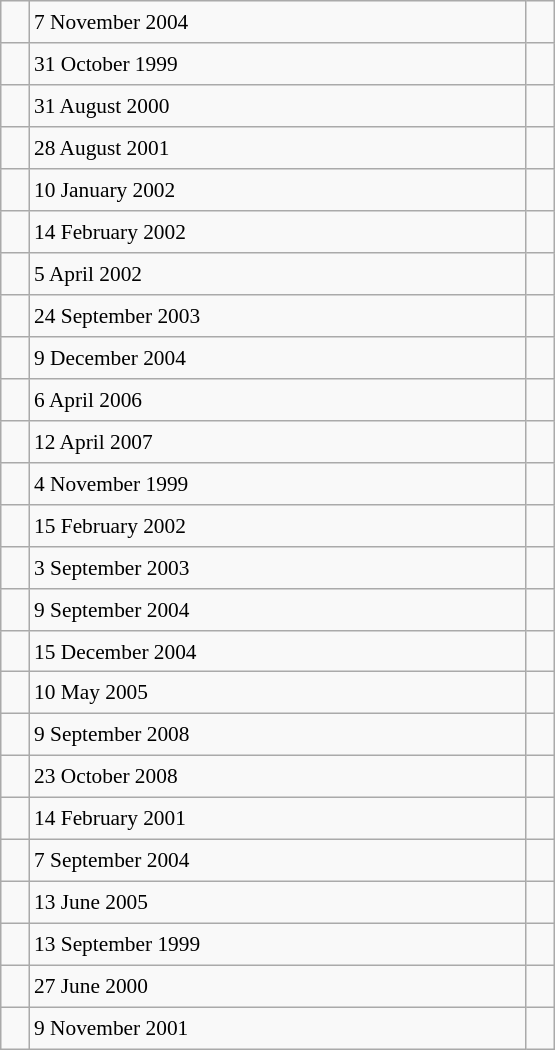<table class="wikitable" style="font-size: 89%; float: left; width: 26em; margin-right: 1em; height: 700px">
<tr>
<td></td>
<td>7 November 2004</td>
<td><small></small></td>
</tr>
<tr>
<td></td>
<td>31 October 1999</td>
<td><small></small></td>
</tr>
<tr>
<td></td>
<td>31 August 2000</td>
<td><small></small></td>
</tr>
<tr>
<td></td>
<td>28 August 2001</td>
<td><small></small></td>
</tr>
<tr>
<td></td>
<td>10 January 2002</td>
<td><small></small></td>
</tr>
<tr>
<td></td>
<td>14 February 2002</td>
<td><small></small></td>
</tr>
<tr>
<td></td>
<td>5 April 2002</td>
<td><small></small></td>
</tr>
<tr>
<td></td>
<td>24 September 2003</td>
<td><small></small></td>
</tr>
<tr>
<td></td>
<td>9 December 2004</td>
<td><small></small></td>
</tr>
<tr>
<td></td>
<td>6 April 2006</td>
<td><small></small></td>
</tr>
<tr>
<td></td>
<td>12 April 2007</td>
<td><small></small></td>
</tr>
<tr>
<td></td>
<td>4 November 1999</td>
<td><small></small></td>
</tr>
<tr>
<td></td>
<td>15 February 2002</td>
<td><small></small></td>
</tr>
<tr>
<td></td>
<td>3 September 2003</td>
<td><small></small></td>
</tr>
<tr>
<td></td>
<td>9 September 2004</td>
<td><small></small></td>
</tr>
<tr>
<td></td>
<td>15 December 2004</td>
<td><small></small></td>
</tr>
<tr>
<td></td>
<td>10 May 2005</td>
<td><small></small></td>
</tr>
<tr>
<td></td>
<td>9 September 2008</td>
<td><small></small></td>
</tr>
<tr>
<td></td>
<td>23 October 2008</td>
<td><small></small></td>
</tr>
<tr>
<td></td>
<td>14 February 2001</td>
<td><small></small></td>
</tr>
<tr>
<td></td>
<td>7 September 2004</td>
<td><small></small></td>
</tr>
<tr>
<td></td>
<td>13 June 2005</td>
<td><small></small></td>
</tr>
<tr>
<td></td>
<td>13 September 1999</td>
<td><small></small></td>
</tr>
<tr>
<td></td>
<td>27 June 2000</td>
<td><small></small></td>
</tr>
<tr>
<td></td>
<td>9 November 2001</td>
<td><small></small></td>
</tr>
</table>
